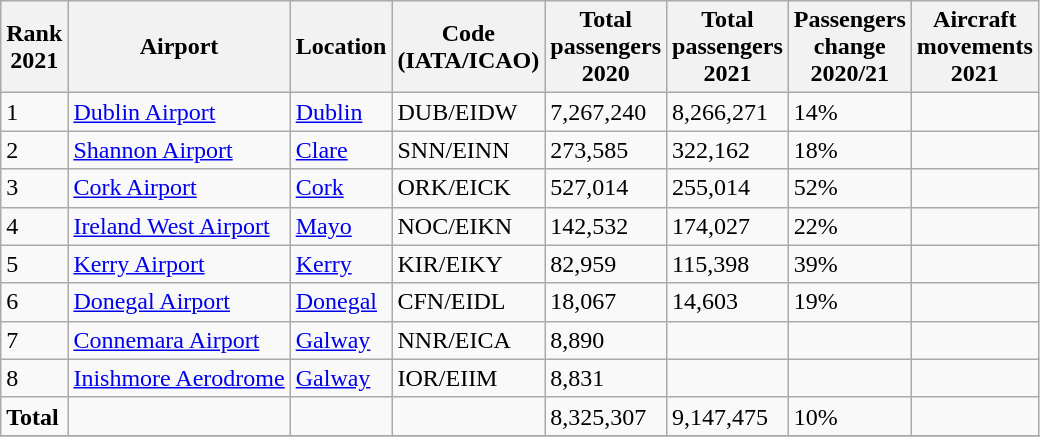<table class="wikitable sortable">
<tr>
<th>Rank<br>2021</th>
<th>Airport</th>
<th>Location</th>
<th>Code<br>(IATA/ICAO)</th>
<th>Total<br>passengers<br>2020</th>
<th>Total<br>passengers<br>2021</th>
<th>Passengers<br>change<br>2020/21</th>
<th>Aircraft<br>movements<br>2021</th>
</tr>
<tr>
<td>1</td>
<td><a href='#'>Dublin Airport</a></td>
<td><a href='#'>Dublin</a></td>
<td>DUB/EIDW</td>
<td>7,267,240</td>
<td>8,266,271</td>
<td> 14%</td>
<td></td>
</tr>
<tr>
<td>2 </td>
<td><a href='#'>Shannon Airport</a></td>
<td><a href='#'>Clare</a></td>
<td>SNN/EINN</td>
<td>273,585</td>
<td>322,162</td>
<td> 18%</td>
<td></td>
</tr>
<tr>
<td>3 </td>
<td><a href='#'>Cork Airport</a></td>
<td><a href='#'>Cork</a></td>
<td>ORK/EICK</td>
<td>527,014</td>
<td>255,014</td>
<td> 52%</td>
<td></td>
</tr>
<tr>
<td>4</td>
<td><a href='#'>Ireland West Airport</a></td>
<td><a href='#'>Mayo</a></td>
<td>NOC/EIKN</td>
<td>142,532</td>
<td>174,027</td>
<td> 22%</td>
<td></td>
</tr>
<tr>
<td>5</td>
<td><a href='#'>Kerry Airport</a></td>
<td><a href='#'>Kerry</a></td>
<td>KIR/EIKY</td>
<td>82,959</td>
<td>115,398</td>
<td> 39%</td>
<td></td>
</tr>
<tr>
<td>6</td>
<td><a href='#'>Donegal Airport</a></td>
<td><a href='#'>Donegal</a></td>
<td>CFN/EIDL</td>
<td>18,067</td>
<td>14,603</td>
<td> 19%</td>
<td></td>
</tr>
<tr>
<td>7</td>
<td><a href='#'>Connemara Airport</a></td>
<td><a href='#'>Galway</a></td>
<td>NNR/EICA</td>
<td>8,890</td>
<td></td>
<td></td>
<td></td>
</tr>
<tr>
<td>8</td>
<td><a href='#'>Inishmore Aerodrome</a></td>
<td><a href='#'>Galway</a></td>
<td>IOR/EIIM</td>
<td>8,831</td>
<td></td>
<td></td>
<td></td>
</tr>
<tr>
<td><strong>Total</strong></td>
<td></td>
<td></td>
<td></td>
<td>8,325,307</td>
<td>9,147,475</td>
<td> 10%</td>
<td></td>
</tr>
<tr>
</tr>
</table>
